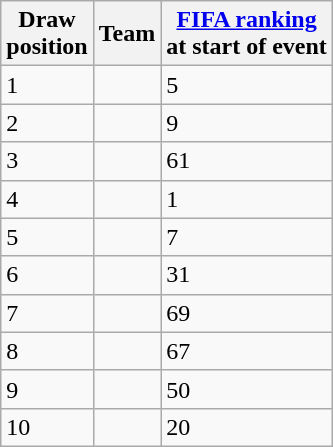<table class="wikitable sortable" style="text-align: left;">
<tr>
<th>Draw<br>position</th>
<th>Team</th>
<th><a href='#'>FIFA ranking</a><br>at start of event</th>
</tr>
<tr>
<td>1</td>
<td><strong></strong></td>
<td>5</td>
</tr>
<tr>
<td>2</td>
<td></td>
<td>9</td>
</tr>
<tr>
<td>3</td>
<td></td>
<td>61</td>
</tr>
<tr>
<td>4</td>
<td><strong></strong></td>
<td>1</td>
</tr>
<tr>
<td>5</td>
<td><strong></strong></td>
<td>7</td>
</tr>
<tr>
<td>6</td>
<td></td>
<td>31</td>
</tr>
<tr>
<td>7</td>
<td></td>
<td>69</td>
</tr>
<tr>
<td>8</td>
<td></td>
<td>67</td>
</tr>
<tr>
<td>9</td>
<td><em></em></td>
<td>50</td>
</tr>
<tr>
<td>10</td>
<td><strong></strong></td>
<td>20</td>
</tr>
</table>
